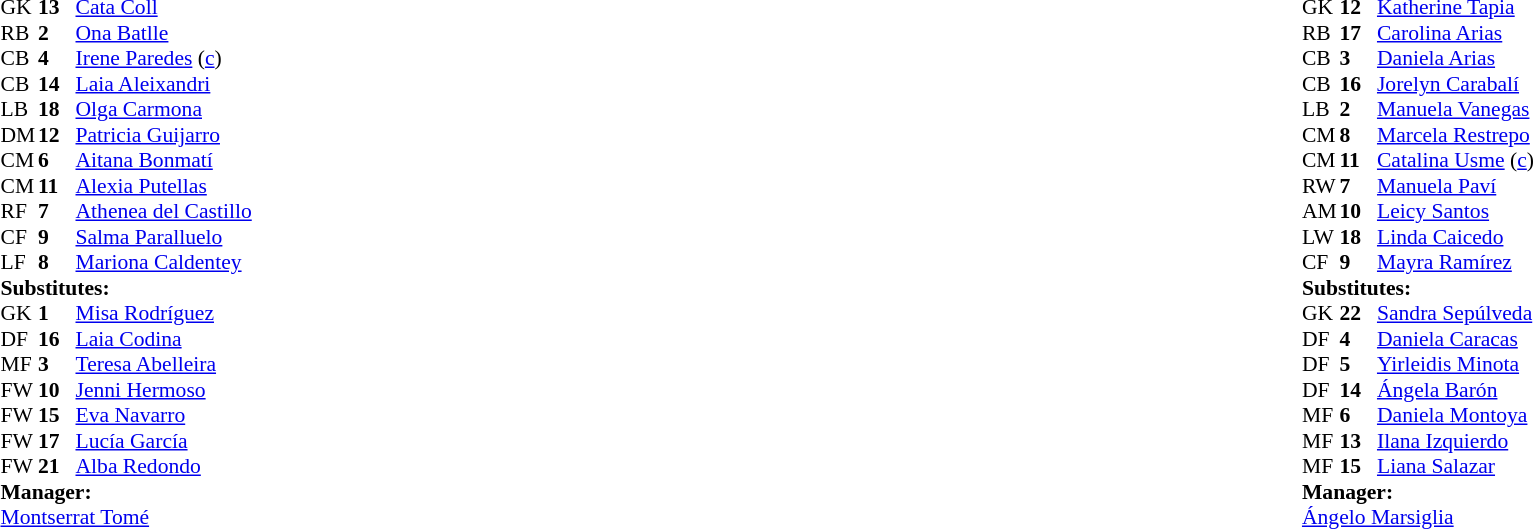<table width="100%">
<tr>
<td valign="top" width="40%"><br><table style="font-size:90%" cellspacing="0" cellpadding="0">
<tr>
<th width=25></th>
<th width=25></th>
</tr>
<tr>
<td>GK</td>
<td><strong>13</strong></td>
<td><a href='#'>Cata Coll</a></td>
</tr>
<tr>
<td>RB</td>
<td><strong>2</strong></td>
<td><a href='#'>Ona Batlle</a></td>
</tr>
<tr>
<td>CB</td>
<td><strong>4</strong></td>
<td><a href='#'>Irene Paredes</a> (<a href='#'>c</a>)</td>
</tr>
<tr>
<td>CB</td>
<td><strong>14</strong></td>
<td><a href='#'>Laia Aleixandri</a></td>
<td></td>
<td></td>
</tr>
<tr>
<td>LB</td>
<td><strong>18</strong></td>
<td><a href='#'>Olga Carmona</a></td>
<td></td>
<td></td>
</tr>
<tr>
<td>DM</td>
<td><strong>12</strong></td>
<td><a href='#'>Patricia Guijarro</a></td>
<td></td>
<td></td>
</tr>
<tr>
<td>CM</td>
<td><strong>6</strong></td>
<td><a href='#'>Aitana Bonmatí</a></td>
</tr>
<tr>
<td>CM</td>
<td><strong>11</strong></td>
<td><a href='#'>Alexia Putellas</a></td>
<td></td>
<td></td>
</tr>
<tr>
<td>RF</td>
<td><strong>7</strong></td>
<td><a href='#'>Athenea del Castillo</a></td>
<td></td>
<td></td>
</tr>
<tr>
<td>CF</td>
<td><strong>9</strong></td>
<td><a href='#'>Salma Paralluelo</a></td>
</tr>
<tr>
<td>LF</td>
<td><strong>8</strong></td>
<td><a href='#'>Mariona Caldentey</a></td>
</tr>
<tr>
<td colspan="3"><strong>Substitutes:</strong></td>
</tr>
<tr>
<td>GK</td>
<td><strong>1</strong></td>
<td><a href='#'>Misa Rodríguez</a></td>
</tr>
<tr>
<td>DF</td>
<td><strong>16</strong></td>
<td><a href='#'>Laia Codina</a></td>
<td></td>
<td></td>
</tr>
<tr>
<td>MF</td>
<td><strong>3</strong></td>
<td><a href='#'>Teresa Abelleira</a></td>
<td></td>
<td></td>
</tr>
<tr>
<td>FW</td>
<td><strong>10</strong></td>
<td><a href='#'>Jenni Hermoso</a></td>
<td></td>
<td></td>
</tr>
<tr>
<td>FW</td>
<td><strong>15</strong></td>
<td><a href='#'>Eva Navarro</a></td>
<td></td>
<td></td>
</tr>
<tr>
<td>FW</td>
<td><strong>17</strong></td>
<td><a href='#'>Lucía García</a></td>
</tr>
<tr>
<td>FW</td>
<td><strong>21</strong></td>
<td><a href='#'>Alba Redondo</a></td>
<td></td>
<td></td>
</tr>
<tr>
<td colspan="3"><strong>Manager:</strong></td>
</tr>
<tr>
<td colspan="3"><a href='#'>Montserrat Tomé</a></td>
</tr>
</table>
</td>
<td valign="top"></td>
<td valign="top" width="50%"><br><table style="font-size:90%; margin:auto" cellspacing="0" cellpadding="0">
<tr>
<th width="25"></th>
<th width="25"></th>
</tr>
<tr>
<td>GK</td>
<td><strong>12</strong></td>
<td><a href='#'>Katherine Tapia</a></td>
</tr>
<tr>
<td>RB</td>
<td><strong>17</strong></td>
<td><a href='#'>Carolina Arias</a></td>
</tr>
<tr>
<td>CB</td>
<td><strong>3</strong></td>
<td><a href='#'>Daniela Arias</a></td>
<td></td>
</tr>
<tr>
<td>CB</td>
<td><strong>16</strong></td>
<td><a href='#'>Jorelyn Carabalí</a></td>
</tr>
<tr>
<td>LB</td>
<td><strong>2</strong></td>
<td><a href='#'>Manuela Vanegas</a></td>
</tr>
<tr>
<td>CM</td>
<td><strong>8</strong></td>
<td><a href='#'>Marcela Restrepo</a></td>
<td></td>
<td></td>
</tr>
<tr>
<td>CM</td>
<td><strong>11</strong></td>
<td><a href='#'>Catalina Usme</a> (<a href='#'>c</a>)</td>
</tr>
<tr>
<td>RW</td>
<td><strong>7</strong></td>
<td><a href='#'>Manuela Paví</a></td>
<td></td>
<td></td>
</tr>
<tr>
<td>AM</td>
<td><strong>10</strong></td>
<td><a href='#'>Leicy Santos</a></td>
<td></td>
<td></td>
</tr>
<tr>
<td>LW</td>
<td><strong>18</strong></td>
<td><a href='#'>Linda Caicedo</a></td>
<td></td>
<td></td>
</tr>
<tr>
<td>CF</td>
<td><strong>9</strong></td>
<td><a href='#'>Mayra Ramírez</a></td>
<td></td>
<td></td>
</tr>
<tr>
<td colspan="3"><strong>Substitutes:</strong></td>
</tr>
<tr>
<td>GK</td>
<td><strong>22</strong></td>
<td><a href='#'>Sandra Sepúlveda</a></td>
</tr>
<tr>
<td>DF</td>
<td><strong>4</strong></td>
<td><a href='#'>Daniela Caracas</a></td>
<td></td>
<td></td>
</tr>
<tr>
<td>DF</td>
<td><strong>5</strong></td>
<td><a href='#'>Yirleidis Minota</a></td>
<td></td>
<td></td>
</tr>
<tr>
<td>DF</td>
<td><strong>14</strong></td>
<td><a href='#'>Ángela Barón</a></td>
</tr>
<tr>
<td>MF</td>
<td><strong>6</strong></td>
<td><a href='#'>Daniela Montoya</a></td>
<td></td>
<td></td>
</tr>
<tr>
<td>MF</td>
<td><strong>13</strong></td>
<td><a href='#'>Ilana Izquierdo</a></td>
<td></td>
<td></td>
</tr>
<tr>
<td>MF</td>
<td><strong>15</strong></td>
<td><a href='#'>Liana Salazar</a></td>
<td></td>
<td></td>
</tr>
<tr>
<td colspan="3"><strong>Manager:</strong></td>
</tr>
<tr>
<td colspan="3"><a href='#'>Ángelo Marsiglia</a></td>
</tr>
</table>
</td>
</tr>
</table>
